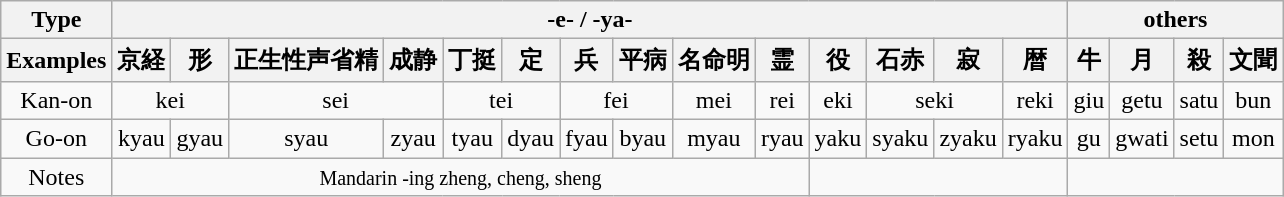<table class="wikitable" style="text-align:center;">
<tr>
<th>Type</th>
<th colspan="14">-e- / -ya-</th>
<th colspan="4">others</th>
</tr>
<tr>
<th>Examples</th>
<th>京経</th>
<th>形</th>
<th>正生性声省精</th>
<th>成静</th>
<th>丁挺</th>
<th>定</th>
<th>兵</th>
<th>平病</th>
<th>名命明</th>
<th>霊</th>
<th>役</th>
<th>石赤</th>
<th>寂</th>
<th>暦</th>
<th>牛</th>
<th>月</th>
<th>殺</th>
<th>文聞</th>
</tr>
<tr>
<td>Kan-on</td>
<td colspan="2">kei</td>
<td colspan="2">sei</td>
<td colspan="2">tei</td>
<td colspan="2">fei</td>
<td>mei</td>
<td>rei</td>
<td>eki</td>
<td colspan="2">seki</td>
<td>reki</td>
<td>giu</td>
<td>getu</td>
<td>satu</td>
<td>bun</td>
</tr>
<tr>
<td>Go-on</td>
<td>kyau</td>
<td>gyau</td>
<td>syau</td>
<td>zyau</td>
<td>tyau</td>
<td>dyau</td>
<td>fyau</td>
<td>byau</td>
<td>myau</td>
<td>ryau</td>
<td>yaku</td>
<td>syaku</td>
<td>zyaku</td>
<td>ryaku</td>
<td>gu</td>
<td>gwati</td>
<td>setu</td>
<td>mon</td>
</tr>
<tr>
<td>Notes</td>
<td colspan="10"><small>Mandarin -ing  zheng, cheng, sheng </small></td>
<td colspan="4"><small></small></td>
<td colspan="4"><small></small></td>
</tr>
</table>
